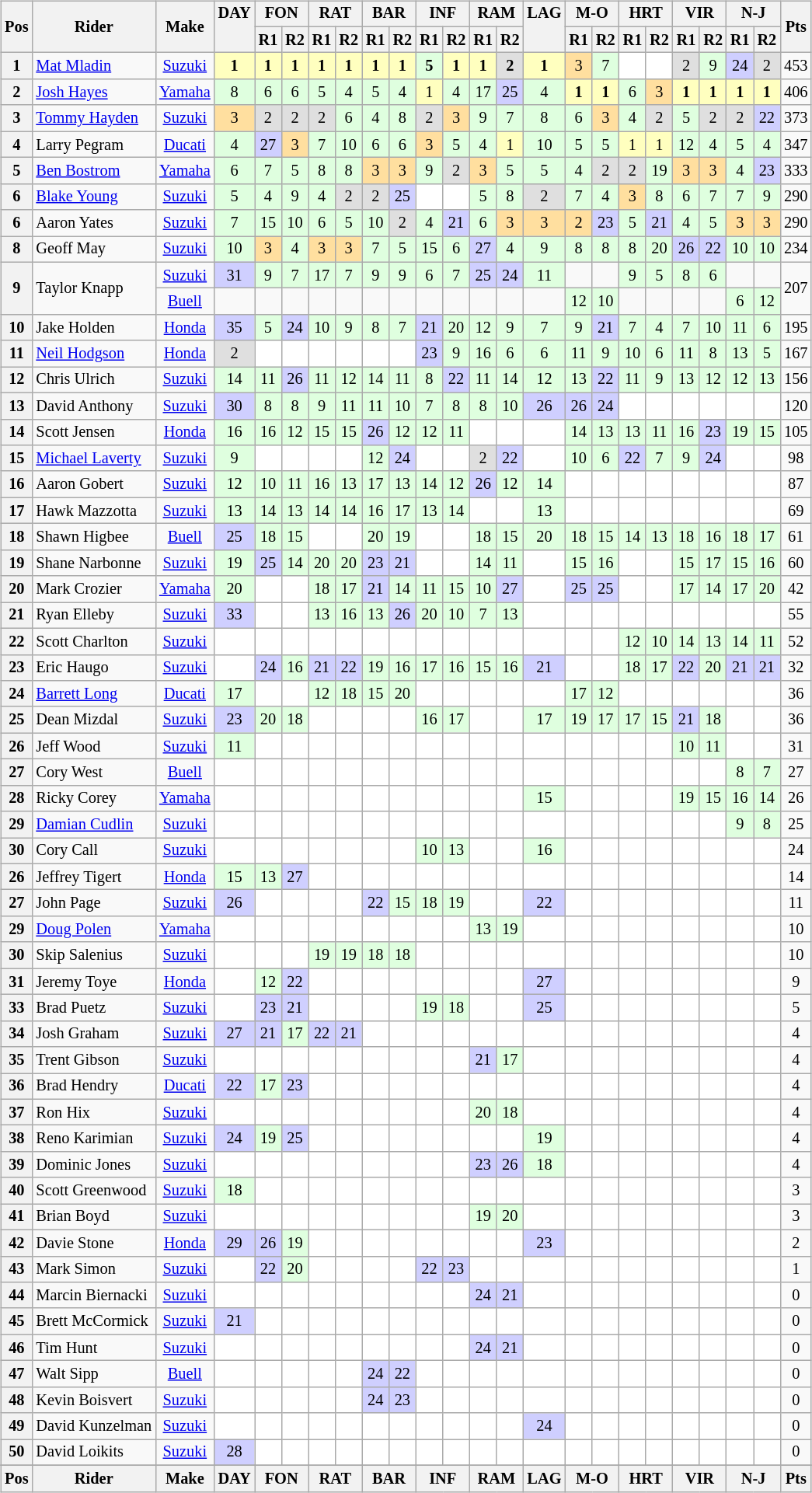<table>
<tr>
<td><br><table class="wikitable" style="font-size: 85%; text-align: center">
<tr valign="top">
<th valign="middle" rowspan=2>Pos</th>
<th valign="middle" rowspan=2>Rider</th>
<th valign="middle" rowspan=2>Make</th>
<th valign="top" rowspan=2>DAY</th>
<th colspan=2>FON</th>
<th colspan=2>RAT</th>
<th colspan=2>BAR</th>
<th colspan=2>INF</th>
<th colspan=2>RAM</th>
<th valign="top" rowspan=2>LAG</th>
<th colspan=2>M-O</th>
<th colspan=2>HRT</th>
<th colspan=2>VIR</th>
<th colspan=2>N-J</th>
<th valign="middle" rowspan=2>Pts</th>
</tr>
<tr>
<th>R1</th>
<th>R2</th>
<th>R1</th>
<th>R2</th>
<th>R1</th>
<th>R2</th>
<th>R1</th>
<th>R2</th>
<th>R1</th>
<th>R2</th>
<th>R1</th>
<th>R2</th>
<th>R1</th>
<th>R2</th>
<th>R1</th>
<th>R2</th>
<th>R1</th>
<th>R2</th>
</tr>
<tr>
<th>1</th>
<td align="left"> <a href='#'>Mat Mladin</a></td>
<td><a href='#'>Suzuki</a></td>
<td style="background:#ffffbf;"><strong>1</strong></td>
<td style="background:#ffffbf;"><strong>1</strong></td>
<td style="background:#ffffbf;"><strong>1</strong></td>
<td style="background:#ffffbf;"><strong>1</strong></td>
<td style="background:#ffffbf;"><strong>1</strong></td>
<td style="background:#ffffbf;"><strong>1</strong></td>
<td style="background:#ffffbf;"><strong>1</strong></td>
<td style="background:#dfffdf;"><strong>5</strong></td>
<td style="background:#ffffbf;"><strong>1</strong></td>
<td style="background:#ffffbf;"><strong>1</strong></td>
<td style="background:#dfdfdf;"><strong>2</strong></td>
<td style="background:#ffffbf;"><strong>1</strong></td>
<td style="background:#ffdf9f;">3</td>
<td style="background:#dfffdf;">7</td>
<td style="background:#ffffff;"></td>
<td style="background:#ffffff;"></td>
<td style="background:#dfdfdf;">2</td>
<td style="background:#dfffdf;">9</td>
<td style="background:#cfcfff;">24</td>
<td style="background:#dfdfdf;">2</td>
<td>453</td>
</tr>
<tr>
<th>2</th>
<td align="left"> <a href='#'>Josh Hayes</a></td>
<td><a href='#'>Yamaha</a></td>
<td style="background:#dfffdf;">8</td>
<td style="background:#dfffdf;">6</td>
<td style="background:#dfffdf;">6</td>
<td style="background:#dfffdf;">5</td>
<td style="background:#dfffdf;">4</td>
<td style="background:#dfffdf;">5</td>
<td style="background:#dfffdf;">4</td>
<td style="background:#ffffbf;">1</td>
<td style="background:#dfffdf;">4</td>
<td style="background:#dfffdf;">17</td>
<td style="background:#cfcfff;">25</td>
<td style="background:#dfffdf;">4</td>
<td style="background:#ffffbf;"><strong>1</strong></td>
<td style="background:#ffffbf;"><strong>1</strong></td>
<td style="background:#dfffdf;">6</td>
<td style="background:#ffdf9f;">3</td>
<td style="background:#ffffbf;"><strong>1</strong></td>
<td style="background:#ffffbf;"><strong>1</strong></td>
<td style="background:#ffffbf;"><strong>1</strong></td>
<td style="background:#ffffbf;"><strong>1</strong></td>
<td>406</td>
</tr>
<tr>
<th>3</th>
<td align="left"> <a href='#'>Tommy Hayden</a></td>
<td><a href='#'>Suzuki</a></td>
<td style="background:#ffdf9f;">3</td>
<td style="background:#dfdfdf;">2</td>
<td style="background:#dfdfdf;">2</td>
<td style="background:#dfdfdf;">2</td>
<td style="background:#dfffdf;">6</td>
<td style="background:#dfffdf;">4</td>
<td style="background:#dfffdf;">8</td>
<td style="background:#dfdfdf;">2</td>
<td style="background:#ffdf9f;">3</td>
<td style="background:#dfffdf;">9</td>
<td style="background:#dfffdf;">7</td>
<td style="background:#dfffdf;">8</td>
<td style="background:#dfffdf;">6</td>
<td style="background:#ffdf9f;">3</td>
<td style="background:#dfffdf;">4</td>
<td style="background:#dfdfdf;">2</td>
<td style="background:#dfffdf;">5</td>
<td style="background:#dfdfdf;">2</td>
<td style="background:#dfdfdf;">2</td>
<td style="background:#cfcfff;">22</td>
<td>373</td>
</tr>
<tr>
<th>4</th>
<td align="left"> Larry Pegram</td>
<td><a href='#'>Ducati</a></td>
<td style="background:#dfffdf;">4</td>
<td style="background:#cfcfff;">27</td>
<td style="background:#ffdf9f;">3</td>
<td style="background:#dfffdf;">7</td>
<td style="background:#dfffdf;">10</td>
<td style="background:#dfffdf;">6</td>
<td style="background:#dfffdf;">6</td>
<td style="background:#ffdf9f;">3</td>
<td style="background:#dfffdf;">5</td>
<td style="background:#dfffdf;">4</td>
<td style="background:#ffffbf;">1</td>
<td style="background:#dfffdf;">10</td>
<td style="background:#dfffdf;">5</td>
<td style="background:#dfffdf;">5</td>
<td style="background:#ffffbf;">1</td>
<td style="background:#ffffbf;">1</td>
<td style="background:#dfffdf;">12</td>
<td style="background:#dfffdf;">4</td>
<td style="background:#dfffdf;">5</td>
<td style="background:#dfffdf;">4</td>
<td>347</td>
</tr>
<tr>
<th>5</th>
<td align="left"> <a href='#'>Ben Bostrom</a></td>
<td><a href='#'>Yamaha</a></td>
<td style="background:#dfffdf;">6</td>
<td style="background:#dfffdf;">7</td>
<td style="background:#dfffdf;">5</td>
<td style="background:#dfffdf;">8</td>
<td style="background:#dfffdf;">8</td>
<td style="background:#ffdf9f;">3</td>
<td style="background:#ffdf9f;">3</td>
<td style="background:#dfffdf;">9</td>
<td style="background:#dfdfdf;">2</td>
<td style="background:#ffdf9f;">3</td>
<td style="background:#dfffdf;">5</td>
<td style="background:#dfffdf;">5</td>
<td style="background:#dfffdf;">4</td>
<td style="background:#dfdfdf;">2</td>
<td style="background:#dfdfdf;">2</td>
<td style="background:#dfffdf;">19</td>
<td style="background:#ffdf9f;">3</td>
<td style="background:#ffdf9f;">3</td>
<td style="background:#dfffdf;">4</td>
<td style="background:#cfcfff;">23</td>
<td>333</td>
</tr>
<tr>
<th>6</th>
<td align="left"> <a href='#'>Blake Young</a></td>
<td><a href='#'>Suzuki</a></td>
<td style="background:#dfffdf;">5</td>
<td style="background:#dfffdf;">4</td>
<td style="background:#dfffdf;">9</td>
<td style="background:#dfffdf;">4</td>
<td style="background:#dfdfdf;">2</td>
<td style="background:#dfdfdf;">2</td>
<td style="background:#cfcfff;">25</td>
<td style="background:#ffffff;"></td>
<td style="background:#ffffff;"></td>
<td style="background:#dfffdf;">5</td>
<td style="background:#dfffdf;">8</td>
<td style="background:#dfdfdf;">2</td>
<td style="background:#dfffdf;">7</td>
<td style="background:#dfffdf;">4</td>
<td style="background:#ffdf9f;">3</td>
<td style="background:#dfffdf;">8</td>
<td style="background:#dfffdf;">6</td>
<td style="background:#dfffdf;">7</td>
<td style="background:#dfffdf;">7</td>
<td style="background:#dfffdf;">9</td>
<td>290</td>
</tr>
<tr>
<th>6</th>
<td align="left"> Aaron Yates</td>
<td><a href='#'>Suzuki</a></td>
<td style="background:#dfffdf;">7</td>
<td style="background:#dfffdf;">15</td>
<td style="background:#dfffdf;">10</td>
<td style="background:#dfffdf;">6</td>
<td style="background:#dfffdf;">5</td>
<td style="background:#dfffdf;">10</td>
<td style="background:#dfdfdf;">2</td>
<td style="background:#dfffdf;">4</td>
<td style="background:#cfcfff;">21</td>
<td style="background:#dfffdf;">6</td>
<td style="background:#ffdf9f;">3</td>
<td style="background:#ffdf9f;">3</td>
<td style="background:#ffdf9f;">2</td>
<td style="background:#cfcfff;">23</td>
<td style="background:#dfffdf;">5</td>
<td style="background:#cfcfff;">21</td>
<td style="background:#dfffdf;">4</td>
<td style="background:#dfffdf;">5</td>
<td style="background:#ffdf9f;">3</td>
<td style="background:#ffdf9f;">3</td>
<td>290</td>
</tr>
<tr>
<th>8</th>
<td align="left"> Geoff May</td>
<td><a href='#'>Suzuki</a></td>
<td style="background:#dfffdf;">10</td>
<td style="background:#ffdf9f;">3</td>
<td style="background:#dfffdf;">4</td>
<td style="background:#ffdf9f;">3</td>
<td style="background:#ffdf9f;">3</td>
<td style="background:#dfffdf;">7</td>
<td style="background:#dfffdf;">5</td>
<td style="background:#dfffdf;">15</td>
<td style="background:#dfffdf;">6</td>
<td style="background:#cfcfff;">27</td>
<td style="background:#dfffdf;">4</td>
<td style="background:#dfffdf;">9</td>
<td style="background:#dfffdf;">8</td>
<td style="background:#dfffdf;">8</td>
<td style="background:#dfffdf;">8</td>
<td style="background:#dfffdf;">20</td>
<td style="background:#cfcfff;">26</td>
<td style="background:#cfcfff;">22</td>
<td style="background:#dfffdf;">10</td>
<td style="background:#dfffdf;">10</td>
<td>234</td>
</tr>
<tr>
<th rowspan=2>9</th>
<td align="left" rowspan=2> Taylor Knapp</td>
<td><a href='#'>Suzuki</a></td>
<td style="background:#cfcfff;">31</td>
<td style="background:#dfffdf;">9</td>
<td style="background:#dfffdf;">7</td>
<td style="background:#dfffdf;">17</td>
<td style="background:#dfffdf;">7</td>
<td style="background:#dfffdf;">9</td>
<td style="background:#dfffdf;">9</td>
<td style="background:#dfffdf;">6</td>
<td style="background:#dfffdf;">7</td>
<td style="background:#cfcfff;">25</td>
<td style="background:#cfcfff;">24</td>
<td style="background:#dfffdf;">11</td>
<td></td>
<td></td>
<td style="background:#dfffdf;">9</td>
<td style="background:#dfffdf;">5</td>
<td style="background:#dfffdf;">8</td>
<td style="background:#dfffdf;">6</td>
<td></td>
<td></td>
<td rowspan=2>207</td>
</tr>
<tr>
<td><a href='#'>Buell</a></td>
<td></td>
<td></td>
<td></td>
<td></td>
<td></td>
<td></td>
<td></td>
<td></td>
<td></td>
<td></td>
<td></td>
<td></td>
<td style="background:#dfffdf;">12</td>
<td style="background:#dfffdf;">10</td>
<td></td>
<td></td>
<td></td>
<td></td>
<td style="background:#dfffdf;">6</td>
<td style="background:#dfffdf;">12</td>
</tr>
<tr>
<th>10</th>
<td align="left"> Jake Holden</td>
<td><a href='#'>Honda</a></td>
<td style="background:#cfcfff;">35</td>
<td style="background:#dfffdf;">5</td>
<td style="background:#cfcfff;">24</td>
<td style="background:#dfffdf;">10</td>
<td style="background:#dfffdf;">9</td>
<td style="background:#dfffdf;">8</td>
<td style="background:#dfffdf;">7</td>
<td style="background:#cfcfff;">21</td>
<td style="background:#dfffdf;">20</td>
<td style="background:#dfffdf;">12</td>
<td style="background:#dfffdf;">9</td>
<td style="background:#dfffdf;">7</td>
<td style="background:#dfffdf;">9</td>
<td style="background:#cfcfff;">21</td>
<td style="background:#dfffdf;">7</td>
<td style="background:#dfffdf;">4</td>
<td style="background:#dfffdf;">7</td>
<td style="background:#dfffdf;">10</td>
<td style="background:#dfffdf;">11</td>
<td style="background:#dfffdf;">6</td>
<td>195</td>
</tr>
<tr>
<th>11</th>
<td align="left"> <a href='#'>Neil Hodgson</a></td>
<td><a href='#'>Honda</a></td>
<td style="background:#dfdfdf;">2</td>
<td style="background:#ffffff;"></td>
<td style="background:#ffffff;"></td>
<td style="background:#ffffff;"></td>
<td style="background:#ffffff;"></td>
<td style="background:#ffffff;"></td>
<td style="background:#ffffff;"></td>
<td style="background:#cfcfff;">23</td>
<td style="background:#dfffdf;">9</td>
<td style="background:#dfffdf;">16</td>
<td style="background:#dfffdf;">6</td>
<td style="background:#dfffdf;">6</td>
<td style="background:#dfffdf;">11</td>
<td style="background:#dfffdf;">9</td>
<td style="background:#dfffdf;">10</td>
<td style="background:#dfffdf;">6</td>
<td style="background:#dfffdf;">11</td>
<td style="background:#dfffdf;">8</td>
<td style="background:#dfffdf;">13</td>
<td style="background:#dfffdf;">5</td>
<td>167</td>
</tr>
<tr>
<th>12</th>
<td align="left"> Chris Ulrich</td>
<td><a href='#'>Suzuki</a></td>
<td style="background:#dfffdf;">14</td>
<td style="background:#dfffdf;">11</td>
<td style="background:#cfcfff;">26</td>
<td style="background:#dfffdf;">11</td>
<td style="background:#dfffdf;">12</td>
<td style="background:#dfffdf;">14</td>
<td style="background:#dfffdf;">11</td>
<td style="background:#dfffdf;">8</td>
<td style="background:#cfcfff;">22</td>
<td style="background:#dfffdf;">11</td>
<td style="background:#dfffdf;">14</td>
<td style="background:#dfffdf;">12</td>
<td style="background:#dfffdf;">13</td>
<td style="background:#cfcfff;">22</td>
<td style="background:#dfffdf;">11</td>
<td style="background:#dfffdf;">9</td>
<td style="background:#dfffdf;">13</td>
<td style="background:#dfffdf;">12</td>
<td style="background:#dfffdf;">12</td>
<td style="background:#dfffdf;">13</td>
<td>156</td>
</tr>
<tr>
<th>13</th>
<td align="left"> David Anthony</td>
<td><a href='#'>Suzuki</a></td>
<td style="background:#cfcfff;">30</td>
<td style="background:#dfffdf;">8</td>
<td style="background:#dfffdf;">8</td>
<td style="background:#dfffdf;">9</td>
<td style="background:#dfffdf;">11</td>
<td style="background:#dfffdf;">11</td>
<td style="background:#dfffdf;">10</td>
<td style="background:#dfffdf;">7</td>
<td style="background:#dfffdf;">8</td>
<td style="background:#dfffdf;">8</td>
<td style="background:#dfffdf;">10</td>
<td style="background:#cfcfff;">26</td>
<td style="background:#cfcfff;">26</td>
<td style="background:#cfcfff;">24</td>
<td style="background:#ffffff;"></td>
<td style="background:#ffffff;"></td>
<td style="background:#ffffff;"></td>
<td style="background:#ffffff;"></td>
<td style="background:#ffffff;"></td>
<td style="background:#ffffff;"></td>
<td>120</td>
</tr>
<tr>
<th>14</th>
<td align="left"> Scott Jensen</td>
<td><a href='#'>Honda</a></td>
<td style="background:#dfffdf;">16</td>
<td style="background:#dfffdf;">16</td>
<td style="background:#dfffdf;">12</td>
<td style="background:#dfffdf;">15</td>
<td style="background:#dfffdf;">15</td>
<td style="background:#cfcfff;">26</td>
<td style="background:#dfffdf;">12</td>
<td style="background:#dfffdf;">12</td>
<td style="background:#dfffdf;">11</td>
<td style="background:#ffffff;"></td>
<td style="background:#ffffff;"></td>
<td style="background:#ffffff;"></td>
<td style="background:#dfffdf;">14</td>
<td style="background:#dfffdf;">13</td>
<td style="background:#dfffdf;">13</td>
<td style="background:#dfffdf;">11</td>
<td style="background:#dfffdf;">16</td>
<td style="background:#cfcfff;">23</td>
<td style="background:#dfffdf;">19</td>
<td style="background:#dfffdf;">15</td>
<td>105</td>
</tr>
<tr>
<th>15</th>
<td align="left"> <a href='#'>Michael Laverty</a></td>
<td><a href='#'>Suzuki</a></td>
<td style="background:#dfffdf;">9</td>
<td style="background:#ffffff;"></td>
<td style="background:#ffffff;"></td>
<td style="background:#ffffff;"></td>
<td style="background:#ffffff;"></td>
<td style="background:#dfffdf;">12</td>
<td style="background:#cfcfff;">24</td>
<td style="background:#ffffff;"></td>
<td style="background:#ffffff;"></td>
<td style="background:#dfdfdf;">2</td>
<td style="background:#cfcfff;">22</td>
<td style="background:#ffffff;"></td>
<td style="background:#dfffdf;">10</td>
<td style="background:#dfffdf;">6</td>
<td style="background:#cfcfff;">22</td>
<td style="background:#dfffdf;">7</td>
<td style="background:#dfffdf;">9</td>
<td style="background:#cfcfff;">24</td>
<td style="background:#ffffff;"></td>
<td style="background:#ffffff;"></td>
<td>98</td>
</tr>
<tr>
<th>16</th>
<td align="left"> Aaron Gobert</td>
<td><a href='#'>Suzuki</a></td>
<td style="background:#dfffdf;">12</td>
<td style="background:#dfffdf;">10</td>
<td style="background:#dfffdf;">11</td>
<td style="background:#dfffdf;">16</td>
<td style="background:#dfffdf;">13</td>
<td style="background:#dfffdf;">17</td>
<td style="background:#dfffdf;">13</td>
<td style="background:#dfffdf;">14</td>
<td style="background:#dfffdf;">12</td>
<td style="background:#cfcfff;">26</td>
<td style="background:#dfffdf;">12</td>
<td style="background:#dfffdf;">14</td>
<td style="background:#ffffff;"></td>
<td style="background:#ffffff;"></td>
<td style="background:#ffffff;"></td>
<td style="background:#ffffff;"></td>
<td style="background:#ffffff;"></td>
<td style="background:#ffffff;"></td>
<td style="background:#ffffff;"></td>
<td style="background:#ffffff;"></td>
<td>87</td>
</tr>
<tr>
<th>17</th>
<td align="left"> Hawk Mazzotta</td>
<td><a href='#'>Suzuki</a></td>
<td style="background:#dfffdf;">13</td>
<td style="background:#dfffdf;">14</td>
<td style="background:#dfffdf;">13</td>
<td style="background:#dfffdf;">14</td>
<td style="background:#dfffdf;">14</td>
<td style="background:#dfffdf;">16</td>
<td style="background:#dfffdf;">17</td>
<td style="background:#dfffdf;">13</td>
<td style="background:#dfffdf;">14</td>
<td style="background:#ffffff;"></td>
<td style="background:#ffffff;"></td>
<td style="background:#dfffdf;">13</td>
<td style="background:#ffffff;"></td>
<td style="background:#ffffff;"></td>
<td style="background:#ffffff;"></td>
<td style="background:#ffffff;"></td>
<td style="background:#ffffff;"></td>
<td style="background:#ffffff;"></td>
<td style="background:#ffffff;"></td>
<td style="background:#ffffff;"></td>
<td>69</td>
</tr>
<tr>
<th>18</th>
<td align="left"> Shawn Higbee</td>
<td><a href='#'>Buell</a></td>
<td style="background:#cfcfff;">25</td>
<td style="background:#dfffdf;">18</td>
<td style="background:#dfffdf;">15</td>
<td style="background:#ffffff;"></td>
<td style="background:#ffffff;"></td>
<td style="background:#dfffdf;">20</td>
<td style="background:#dfffdf;">19</td>
<td style="background:#ffffff;"></td>
<td style="background:#ffffff;"></td>
<td style="background:#dfffdf;">18</td>
<td style="background:#dfffdf;">15</td>
<td style="background:#dfffdf;">20</td>
<td style="background:#dfffdf;">18</td>
<td style="background:#dfffdf;">15</td>
<td style="background:#dfffdf;">14</td>
<td style="background:#dfffdf;">13</td>
<td style="background:#dfffdf;">18</td>
<td style="background:#dfffdf;">16</td>
<td style="background:#dfffdf;">18</td>
<td style="background:#dfffdf;">17</td>
<td>61</td>
</tr>
<tr>
<th>19</th>
<td align="left"> Shane Narbonne</td>
<td><a href='#'>Suzuki</a></td>
<td style="background:#dfffdf;">19</td>
<td style="background:#cfcfff;">25</td>
<td style="background:#dfffdf;">14</td>
<td style="background:#dfffdf;">20</td>
<td style="background:#dfffdf;">20</td>
<td style="background:#cfcfff;">23</td>
<td style="background:#cfcfff;">21</td>
<td style="background:#ffffff;"></td>
<td style="background:#ffffff;"></td>
<td style="background:#dfffdf;">14</td>
<td style="background:#dfffdf;">11</td>
<td style="background:#ffffff;"></td>
<td style="background:#dfffdf;">15</td>
<td style="background:#dfffdf;">16</td>
<td style="background:#ffffff;"></td>
<td style="background:#ffffff;"></td>
<td style="background:#dfffdf;">15</td>
<td style="background:#dfffdf;">17</td>
<td style="background:#dfffdf;">15</td>
<td style="background:#dfffdf;">16</td>
<td>60</td>
</tr>
<tr>
<th>20</th>
<td align="left"> Mark Crozier</td>
<td><a href='#'>Yamaha</a></td>
<td style="background:#dfffdf;">20</td>
<td style="background:#ffffff;"></td>
<td style="background:#ffffff;"></td>
<td style="background:#dfffdf;">18</td>
<td style="background:#dfffdf;">17</td>
<td style="background:#cfcfff;">21</td>
<td style="background:#dfffdf;">14</td>
<td style="background:#dfffdf;">11</td>
<td style="background:#dfffdf;">15</td>
<td style="background:#dfffdf;">10</td>
<td style="background:#cfcfff;">27</td>
<td style="background:#ffffff;"></td>
<td style="background:#cfcfff;">25</td>
<td style="background:#cfcfff;">25</td>
<td style="background:#ffffff;"></td>
<td style="background:#ffffff;"></td>
<td style="background:#dfffdf;">17</td>
<td style="background:#dfffdf;">14</td>
<td style="background:#dfffdf;">17</td>
<td style="background:#dfffdf;">20</td>
<td>42</td>
</tr>
<tr>
<th>21</th>
<td align="left"> Ryan Elleby</td>
<td><a href='#'>Suzuki</a></td>
<td style="background:#cfcfff;">33</td>
<td style="background:#ffffff;"></td>
<td style="background:#ffffff;"></td>
<td style="background:#dfffdf;">13</td>
<td style="background:#dfffdf;">16</td>
<td style="background:#dfffdf;">13</td>
<td style="background:#cfcfff;">26</td>
<td style="background:#dfffdf;">20</td>
<td style="background:#dfffdf;">10</td>
<td style="background:#dfffdf;">7</td>
<td style="background:#dfffdf;">13</td>
<td style="background:#ffffff;"></td>
<td style="background:#ffffff;"></td>
<td style="background:#ffffff;"></td>
<td style="background:#ffffff;"></td>
<td style="background:#ffffff;"></td>
<td style="background:#ffffff;"></td>
<td style="background:#ffffff;"></td>
<td style="background:#ffffff;"></td>
<td style="background:#ffffff;"></td>
<td>55</td>
</tr>
<tr>
<th>22</th>
<td align="left"> Scott Charlton</td>
<td><a href='#'>Suzuki</a></td>
<td style="background:#ffffff;"></td>
<td style="background:#ffffff;"></td>
<td style="background:#ffffff;"></td>
<td style="background:#ffffff;"></td>
<td style="background:#ffffff;"></td>
<td style="background:#ffffff;"></td>
<td style="background:#ffffff;"></td>
<td style="background:#ffffff;"></td>
<td style="background:#ffffff;"></td>
<td style="background:#ffffff;"></td>
<td style="background:#ffffff;"></td>
<td style="background:#ffffff;"></td>
<td style="background:#ffffff;"></td>
<td style="background:#ffffff;"></td>
<td style="background:#dfffdf;">12</td>
<td style="background:#dfffdf;">10</td>
<td style="background:#dfffdf;">14</td>
<td style="background:#dfffdf;">13</td>
<td style="background:#dfffdf;">14</td>
<td style="background:#dfffdf;">11</td>
<td>52</td>
</tr>
<tr>
<th>23</th>
<td align="left"> Eric Haugo</td>
<td><a href='#'>Suzuki</a></td>
<td style="background:#ffffff;"></td>
<td style="background:#cfcfff;">24</td>
<td style="background:#dfffdf;">16</td>
<td style="background:#cfcfff;">21</td>
<td style="background:#cfcfff;">22</td>
<td style="background:#dfffdf;">19</td>
<td style="background:#dfffdf;">16</td>
<td style="background:#dfffdf;">17</td>
<td style="background:#dfffdf;">16</td>
<td style="background:#dfffdf;">15</td>
<td style="background:#dfffdf;">16</td>
<td style="background:#cfcfff;">21</td>
<td style="background:#ffffff;"></td>
<td style="background:#ffffff;"></td>
<td style="background:#dfffdf;">18</td>
<td style="background:#dfffdf;">17</td>
<td style="background:#cfcfff;">22</td>
<td style="background:#dfffdf;">20</td>
<td style="background:#cfcfff;">21</td>
<td style="background:#cfcfff;">21</td>
<td>32</td>
</tr>
<tr>
<th>24</th>
<td align="left"> <a href='#'>Barrett Long</a></td>
<td><a href='#'>Ducati</a></td>
<td style="background:#dfffdf;">17</td>
<td style="background:#ffffff;"></td>
<td style="background:#ffffff;"></td>
<td style="background:#dfffdf;">12</td>
<td style="background:#dfffdf;">18</td>
<td style="background:#dfffdf;">15</td>
<td style="background:#dfffdf;">20</td>
<td style="background:#ffffff;"></td>
<td style="background:#ffffff;"></td>
<td style="background:#ffffff;"></td>
<td style="background:#ffffff;"></td>
<td style="background:#ffffff;"></td>
<td style="background:#dfffdf;">17</td>
<td style="background:#dfffdf;">12</td>
<td style="background:#ffffff;"></td>
<td style="background:#ffffff;"></td>
<td style="background:#ffffff;"></td>
<td style="background:#ffffff;"></td>
<td style="background:#ffffff;"></td>
<td style="background:#ffffff;"></td>
<td>36</td>
</tr>
<tr>
<th>25</th>
<td align="left"> Dean Mizdal</td>
<td><a href='#'>Suzuki</a></td>
<td style="background:#cfcfff;">23</td>
<td style="background:#dfffdf;">20</td>
<td style="background:#dfffdf;">18</td>
<td style="background:#ffffff;"></td>
<td style="background:#ffffff;"></td>
<td style="background:#ffffff;"></td>
<td style="background:#ffffff;"></td>
<td style="background:#dfffdf;">16</td>
<td style="background:#dfffdf;">17</td>
<td style="background:#ffffff;"></td>
<td style="background:#ffffff;"></td>
<td style="background:#dfffdf;">17</td>
<td style="background:#dfffdf;">19</td>
<td style="background:#dfffdf;">17</td>
<td style="background:#dfffdf;">17</td>
<td style="background:#dfffdf;">15</td>
<td style="background:#cfcfff;">21</td>
<td style="background:#dfffdf;">18</td>
<td style="background:#ffffff;"></td>
<td style="background:#ffffff;"></td>
<td>36</td>
</tr>
<tr>
<th>26</th>
<td align="left"> Jeff Wood</td>
<td><a href='#'>Suzuki</a></td>
<td style="background:#dfffdf;">11</td>
<td style="background:#ffffff;"></td>
<td style="background:#ffffff;"></td>
<td style="background:#ffffff;"></td>
<td style="background:#ffffff;"></td>
<td style="background:#ffffff;"></td>
<td style="background:#ffffff;"></td>
<td style="background:#ffffff;"></td>
<td style="background:#ffffff;"></td>
<td style="background:#ffffff;"></td>
<td style="background:#ffffff;"></td>
<td style="background:#ffffff;"></td>
<td style="background:#ffffff;"></td>
<td style="background:#ffffff;"></td>
<td style="background:#ffffff;"></td>
<td style="background:#ffffff;"></td>
<td style="background:#dfffdf;">10</td>
<td style="background:#dfffdf;">11</td>
<td style="background:#ffffff;"></td>
<td style="background:#ffffff;"></td>
<td>31</td>
</tr>
<tr>
<th>27</th>
<td align="left"> Cory West</td>
<td><a href='#'>Buell</a></td>
<td style="background:#ffffff;"></td>
<td style="background:#ffffff;"></td>
<td style="background:#ffffff;"></td>
<td style="background:#ffffff;"></td>
<td style="background:#ffffff;"></td>
<td style="background:#ffffff;"></td>
<td style="background:#ffffff;"></td>
<td style="background:#ffffff;"></td>
<td style="background:#ffffff;"></td>
<td style="background:#ffffff;"></td>
<td style="background:#ffffff;"></td>
<td style="background:#ffffff;"></td>
<td style="background:#ffffff;"></td>
<td style="background:#ffffff;"></td>
<td style="background:#ffffff;"></td>
<td style="background:#ffffff;"></td>
<td style="background:#ffffff;"></td>
<td style="background:#ffffff;"></td>
<td style="background:#dfffdf;">8</td>
<td style="background:#dfffdf;">7</td>
<td>27</td>
</tr>
<tr>
<th>28</th>
<td align="left"> Ricky Corey</td>
<td><a href='#'>Yamaha</a></td>
<td style="background:#ffffff;"></td>
<td style="background:#ffffff;"></td>
<td style="background:#ffffff;"></td>
<td style="background:#ffffff;"></td>
<td style="background:#ffffff;"></td>
<td style="background:#ffffff;"></td>
<td style="background:#ffffff;"></td>
<td style="background:#ffffff;"></td>
<td style="background:#ffffff;"></td>
<td style="background:#ffffff;"></td>
<td style="background:#ffffff;"></td>
<td style="background:#dfffdf;">15</td>
<td style="background:#ffffff;"></td>
<td style="background:#ffffff;"></td>
<td style="background:#ffffff;"></td>
<td style="background:#ffffff;"></td>
<td style="background:#dfffdf;">19</td>
<td style="background:#dfffdf;">15</td>
<td style="background:#dfffdf;">16</td>
<td style="background:#dfffdf;">14</td>
<td>26</td>
</tr>
<tr>
<th>29</th>
<td align="left"> <a href='#'>Damian Cudlin</a></td>
<td><a href='#'>Suzuki</a></td>
<td style="background:#ffffff;"></td>
<td style="background:#ffffff;"></td>
<td style="background:#ffffff;"></td>
<td style="background:#ffffff;"></td>
<td style="background:#ffffff;"></td>
<td style="background:#ffffff;"></td>
<td style="background:#ffffff;"></td>
<td style="background:#ffffff;"></td>
<td style="background:#ffffff;"></td>
<td style="background:#ffffff;"></td>
<td style="background:#ffffff;"></td>
<td style="background:#ffffff;"></td>
<td style="background:#ffffff;"></td>
<td style="background:#ffffff;"></td>
<td style="background:#ffffff;"></td>
<td style="background:#ffffff;"></td>
<td style="background:#ffffff;"></td>
<td style="background:#ffffff;"></td>
<td style="background:#dfffdf;">9</td>
<td style="background:#dfffdf;">8</td>
<td>25</td>
</tr>
<tr>
<th>30</th>
<td align="left">  Cory Call</td>
<td><a href='#'>Suzuki</a></td>
<td style="background:#ffffff;"></td>
<td style="background:#ffffff;"></td>
<td style="background:#ffffff;"></td>
<td style="background:#ffffff;"></td>
<td style="background:#ffffff;"></td>
<td style="background:#ffffff;"></td>
<td style="background:#ffffff;"></td>
<td style="background:#dfffdf;">10</td>
<td style="background:#dfffdf;">13</td>
<td style="background:#ffffff;"></td>
<td style="background:#ffffff;"></td>
<td style="background:#dfffdf;">16</td>
<td style="background:#ffffff;"></td>
<td style="background:#ffffff;"></td>
<td style="background:#ffffff;"></td>
<td style="background:#ffffff;"></td>
<td style="background:#ffffff;"></td>
<td style="background:#ffffff;"></td>
<td style="background:#ffffff;"></td>
<td style="background:#ffffff;"></td>
<td>24</td>
</tr>
<tr>
<th>26</th>
<td align="left">  Jeffrey Tigert</td>
<td><a href='#'>Honda</a></td>
<td style="background:#dfffdf;">15</td>
<td style="background:#dfffdf;">13</td>
<td style="background:#cfcfff;">27</td>
<td style="background:#ffffff;"></td>
<td style="background:#ffffff;"></td>
<td style="background:#ffffff;"></td>
<td style="background:#ffffff;"></td>
<td style="background:#ffffff;"></td>
<td style="background:#ffffff;"></td>
<td style="background:#ffffff;"></td>
<td style="background:#ffffff;"></td>
<td style="background:#ffffff;"></td>
<td style="background:#ffffff;"></td>
<td style="background:#ffffff;"></td>
<td style="background:#ffffff;"></td>
<td style="background:#ffffff;"></td>
<td style="background:#ffffff;"></td>
<td style="background:#ffffff;"></td>
<td style="background:#ffffff;"></td>
<td style="background:#ffffff;"></td>
<td>14</td>
</tr>
<tr>
<th>27</th>
<td align="left">  John Page</td>
<td><a href='#'>Suzuki</a></td>
<td style="background:#cfcfff;">26</td>
<td style="background:#ffffff;"></td>
<td style="background:#ffffff;"></td>
<td style="background:#ffffff;"></td>
<td style="background:#ffffff;"></td>
<td style="background:#cfcfff;">22</td>
<td style="background:#dfffdf;">15</td>
<td style="background:#dfffdf;">18</td>
<td style="background:#dfffdf;">19</td>
<td style="background:#ffffff;"></td>
<td style="background:#ffffff;"></td>
<td style="background:#cfcfff;">22</td>
<td style="background:#ffffff;"></td>
<td style="background:#ffffff;"></td>
<td style="background:#ffffff;"></td>
<td style="background:#ffffff;"></td>
<td style="background:#ffffff;"></td>
<td style="background:#ffffff;"></td>
<td style="background:#ffffff;"></td>
<td style="background:#ffffff;"></td>
<td>11</td>
</tr>
<tr>
<th>29</th>
<td align="left"> <a href='#'>Doug Polen</a></td>
<td><a href='#'>Yamaha</a></td>
<td style="background:#ffffff;"></td>
<td style="background:#ffffff;"></td>
<td style="background:#ffffff;"></td>
<td style="background:#ffffff;"></td>
<td style="background:#ffffff;"></td>
<td style="background:#ffffff;"></td>
<td style="background:#ffffff;"></td>
<td style="background:#ffffff;"></td>
<td style="background:#ffffff;"></td>
<td style="background:#dfffdf;">13</td>
<td style="background:#dfffdf;">19</td>
<td style="background:#ffffff;"></td>
<td style="background:#ffffff;"></td>
<td style="background:#ffffff;"></td>
<td style="background:#ffffff;"></td>
<td style="background:#ffffff;"></td>
<td style="background:#ffffff;"></td>
<td style="background:#ffffff;"></td>
<td style="background:#ffffff;"></td>
<td style="background:#ffffff;"></td>
<td>10</td>
</tr>
<tr>
<th>30</th>
<td align="left"> Skip Salenius</td>
<td><a href='#'>Suzuki</a></td>
<td style="background:#ffffff;"></td>
<td style="background:#ffffff;"></td>
<td style="background:#ffffff;"></td>
<td style="background:#dfffdf;">19</td>
<td style="background:#dfffdf;">19</td>
<td style="background:#dfffdf;">18</td>
<td style="background:#dfffdf;">18</td>
<td style="background:#ffffff;"></td>
<td style="background:#ffffff;"></td>
<td style="background:#ffffff;"></td>
<td style="background:#ffffff;"></td>
<td style="background:#ffffff;"></td>
<td style="background:#ffffff;"></td>
<td style="background:#ffffff;"></td>
<td style="background:#ffffff;"></td>
<td style="background:#ffffff;"></td>
<td style="background:#ffffff;"></td>
<td style="background:#ffffff;"></td>
<td style="background:#ffffff;"></td>
<td style="background:#ffffff;"></td>
<td>10</td>
</tr>
<tr>
<th>31</th>
<td align="left"> Jeremy Toye</td>
<td><a href='#'>Honda</a></td>
<td style="background:#ffffff;"></td>
<td style="background:#dfffdf;">12</td>
<td style="background:#cfcfff;">22</td>
<td style="background:#ffffff;"></td>
<td style="background:#ffffff;"></td>
<td style="background:#ffffff;"></td>
<td style="background:#ffffff;"></td>
<td style="background:#ffffff;"></td>
<td style="background:#ffffff;"></td>
<td style="background:#ffffff;"></td>
<td style="background:#ffffff;"></td>
<td style="background:#cfcfff;">27</td>
<td style="background:#ffffff;"></td>
<td style="background:#ffffff;"></td>
<td style="background:#ffffff;"></td>
<td style="background:#ffffff;"></td>
<td style="background:#ffffff;"></td>
<td style="background:#ffffff;"></td>
<td style="background:#ffffff;"></td>
<td style="background:#ffffff;"></td>
<td>9</td>
</tr>
<tr>
<th>33</th>
<td align="left">   Brad Puetz</td>
<td><a href='#'>Suzuki</a></td>
<td style="background:#ffffff;"></td>
<td style="background:#cfcfff;">23</td>
<td style="background:#cfcfff;">21</td>
<td style="background:#ffffff;"></td>
<td style="background:#ffffff;"></td>
<td style="background:#ffffff;"></td>
<td style="background:#ffffff;"></td>
<td style="background:#dfffdf;">19</td>
<td style="background:#dfffdf;">18</td>
<td style="background:#ffffff;"></td>
<td style="background:#ffffff;"></td>
<td style="background:#cfcfff;">25</td>
<td style="background:#ffffff;"></td>
<td style="background:#ffffff;"></td>
<td style="background:#ffffff;"></td>
<td style="background:#ffffff;"></td>
<td style="background:#ffffff;"></td>
<td style="background:#ffffff;"></td>
<td style="background:#ffffff;"></td>
<td style="background:#ffffff;"></td>
<td>5</td>
</tr>
<tr>
<th>34</th>
<td align="left">  Josh Graham</td>
<td><a href='#'>Suzuki</a></td>
<td style="background:#cfcfff;">27</td>
<td style="background:#cfcfff;">21</td>
<td style="background:#dfffdf;">17</td>
<td style="background:#cfcfff;">22</td>
<td style="background:#cfcfff;">21</td>
<td style="background:#ffffff;"></td>
<td style="background:#ffffff;"></td>
<td style="background:#ffffff;"></td>
<td style="background:#ffffff;"></td>
<td style="background:#ffffff;"></td>
<td style="background:#ffffff;"></td>
<td style="background:#ffffff;"></td>
<td style="background:#ffffff;"></td>
<td style="background:#ffffff;"></td>
<td style="background:#ffffff;"></td>
<td style="background:#ffffff;"></td>
<td style="background:#ffffff;"></td>
<td style="background:#ffffff;"></td>
<td style="background:#ffffff;"></td>
<td style="background:#ffffff;"></td>
<td>4</td>
</tr>
<tr>
<th>35</th>
<td align="left">  Trent Gibson</td>
<td><a href='#'>Suzuki</a></td>
<td style="background:#ffffff;"></td>
<td style="background:#ffffff;"></td>
<td style="background:#ffffff;"></td>
<td style="background:#ffffff;"></td>
<td style="background:#ffffff;"></td>
<td style="background:#ffffff;"></td>
<td style="background:#ffffff;"></td>
<td style="background:#ffffff;"></td>
<td style="background:#ffffff;"></td>
<td style="background:#cfcfff;">21</td>
<td style="background:#dfffdf;">17</td>
<td style="background:#ffffff;"></td>
<td style="background:#ffffff;"></td>
<td style="background:#ffffff;"></td>
<td style="background:#ffffff;"></td>
<td style="background:#ffffff;"></td>
<td style="background:#ffffff;"></td>
<td style="background:#ffffff;"></td>
<td style="background:#ffffff;"></td>
<td style="background:#ffffff;"></td>
<td>4</td>
</tr>
<tr>
<th>36</th>
<td align="left">  Brad Hendry</td>
<td><a href='#'>Ducati</a></td>
<td style="background:#cfcfff;">22</td>
<td style="background:#dfffdf;">17</td>
<td style="background:#cfcfff;">23</td>
<td style="background:#ffffff;"></td>
<td style="background:#ffffff;"></td>
<td style="background:#ffffff;"></td>
<td style="background:#ffffff;"></td>
<td style="background:#ffffff;"></td>
<td style="background:#ffffff;"></td>
<td style="background:#ffffff;"></td>
<td style="background:#ffffff;"></td>
<td style="background:#ffffff;"></td>
<td style="background:#ffffff;"></td>
<td style="background:#ffffff;"></td>
<td style="background:#ffffff;"></td>
<td style="background:#ffffff;"></td>
<td style="background:#ffffff;"></td>
<td style="background:#ffffff;"></td>
<td style="background:#ffffff;"></td>
<td style="background:#ffffff;"></td>
<td>4</td>
</tr>
<tr>
<th>37</th>
<td align="left">  Ron Hix</td>
<td><a href='#'>Suzuki</a></td>
<td style="background:#ffffff;"></td>
<td style="background:#ffffff;"></td>
<td style="background:#ffffff;"></td>
<td style="background:#ffffff;"></td>
<td style="background:#ffffff;"></td>
<td style="background:#ffffff;"></td>
<td style="background:#ffffff;"></td>
<td style="background:#ffffff;"></td>
<td style="background:#ffffff;"></td>
<td style="background:#dfffdf;">20</td>
<td style="background:#dfffdf;">18</td>
<td style="background:#ffffff;"></td>
<td style="background:#ffffff;"></td>
<td style="background:#ffffff;"></td>
<td style="background:#ffffff;"></td>
<td style="background:#ffffff;"></td>
<td style="background:#ffffff;"></td>
<td style="background:#ffffff;"></td>
<td style="background:#ffffff;"></td>
<td style="background:#ffffff;"></td>
<td>4</td>
</tr>
<tr>
<th>38</th>
<td align="left">  Reno Karimian</td>
<td><a href='#'>Suzuki</a></td>
<td style="background:#cfcfff;">24</td>
<td style="background:#dfffdf;">19</td>
<td style="background:#cfcfff;">25</td>
<td style="background:#ffffff;"></td>
<td style="background:#ffffff;"></td>
<td style="background:#ffffff;"></td>
<td style="background:#ffffff;"></td>
<td style="background:#ffffff;"></td>
<td style="background:#ffffff;"></td>
<td style="background:#ffffff;"></td>
<td style="background:#ffffff;"></td>
<td style="background:#dfffdf;">19</td>
<td style="background:#ffffff;"></td>
<td style="background:#ffffff;"></td>
<td style="background:#ffffff;"></td>
<td style="background:#ffffff;"></td>
<td style="background:#ffffff;"></td>
<td style="background:#ffffff;"></td>
<td style="background:#ffffff;"></td>
<td style="background:#ffffff;"></td>
<td>4</td>
</tr>
<tr>
<th>39</th>
<td align="left"> Dominic Jones</td>
<td><a href='#'>Suzuki</a></td>
<td style="background:#ffffff;"></td>
<td style="background:#ffffff;"></td>
<td style="background:#ffffff;"></td>
<td style="background:#ffffff;"></td>
<td style="background:#ffffff;"></td>
<td style="background:#ffffff;"></td>
<td style="background:#ffffff;"></td>
<td style="background:#ffffff;"></td>
<td style="background:#ffffff;"></td>
<td style="background:#cfcfff;">23</td>
<td style="background:#cfcfff;">26</td>
<td style="background:#dfffdf;">18</td>
<td style="background:#ffffff;"></td>
<td style="background:#ffffff;"></td>
<td style="background:#ffffff;"></td>
<td style="background:#ffffff;"></td>
<td style="background:#ffffff;"></td>
<td style="background:#ffffff;"></td>
<td style="background:#ffffff;"></td>
<td style="background:#ffffff;"></td>
<td>4</td>
</tr>
<tr>
<th>40</th>
<td align="left">  Scott Greenwood</td>
<td><a href='#'>Suzuki</a></td>
<td style="background:#dfffdf;">18</td>
<td style="background:#ffffff;"></td>
<td style="background:#ffffff;"></td>
<td style="background:#ffffff;"></td>
<td style="background:#ffffff;"></td>
<td style="background:#ffffff;"></td>
<td style="background:#ffffff;"></td>
<td style="background:#ffffff;"></td>
<td style="background:#ffffff;"></td>
<td style="background:#ffffff;"></td>
<td style="background:#ffffff;"></td>
<td style="background:#ffffff;"></td>
<td style="background:#ffffff;"></td>
<td style="background:#ffffff;"></td>
<td style="background:#ffffff;"></td>
<td style="background:#ffffff;"></td>
<td style="background:#ffffff;"></td>
<td style="background:#ffffff;"></td>
<td style="background:#ffffff;"></td>
<td style="background:#ffffff;"></td>
<td>3</td>
</tr>
<tr>
<th>41</th>
<td align="left"> Brian Boyd</td>
<td><a href='#'>Suzuki</a></td>
<td style="background:#ffffff;"></td>
<td style="background:#ffffff;"></td>
<td style="background:#ffffff;"></td>
<td style="background:#ffffff;"></td>
<td style="background:#ffffff;"></td>
<td style="background:#ffffff;"></td>
<td style="background:#ffffff;"></td>
<td style="background:#ffffff;"></td>
<td style="background:#ffffff;"></td>
<td style="background:#dfffdf;">19</td>
<td style="background:#dfffdf;">20</td>
<td style="background:#ffffff;"></td>
<td style="background:#ffffff;"></td>
<td style="background:#ffffff;"></td>
<td style="background:#ffffff;"></td>
<td style="background:#ffffff;"></td>
<td style="background:#ffffff;"></td>
<td style="background:#ffffff;"></td>
<td style="background:#ffffff;"></td>
<td style="background:#ffffff;"></td>
<td>3</td>
</tr>
<tr>
<th>42</th>
<td align="left">  Davie Stone</td>
<td><a href='#'>Honda</a></td>
<td style="background:#cfcfff;">29</td>
<td style="background:#cfcfff;">26</td>
<td style="background:#dfffdf;">19</td>
<td style="background:#ffffff;"></td>
<td style="background:#ffffff;"></td>
<td style="background:#ffffff;"></td>
<td style="background:#ffffff;"></td>
<td style="background:#ffffff;"></td>
<td style="background:#ffffff;"></td>
<td style="background:#ffffff;"></td>
<td style="background:#ffffff;"></td>
<td style="background:#cfcfff;">23</td>
<td style="background:#ffffff;"></td>
<td style="background:#ffffff;"></td>
<td style="background:#ffffff;"></td>
<td style="background:#ffffff;"></td>
<td style="background:#ffffff;"></td>
<td style="background:#ffffff;"></td>
<td style="background:#ffffff;"></td>
<td style="background:#ffffff;"></td>
<td>2</td>
</tr>
<tr>
<th>43</th>
<td align="left">  Mark Simon</td>
<td><a href='#'>Suzuki</a></td>
<td style="background:#ffffff;"></td>
<td style="background:#cfcfff;">22</td>
<td style="background:#dfffdf;">20</td>
<td style="background:#ffffff;"></td>
<td style="background:#ffffff;"></td>
<td style="background:#ffffff;"></td>
<td style="background:#ffffff;"></td>
<td style="background:#cfcfff;">22</td>
<td style="background:#cfcfff;">23</td>
<td style="background:#ffffff;"></td>
<td style="background:#ffffff;"></td>
<td style="background:#ffffff;"></td>
<td style="background:#ffffff;"></td>
<td style="background:#ffffff;"></td>
<td style="background:#ffffff;"></td>
<td style="background:#ffffff;"></td>
<td style="background:#ffffff;"></td>
<td style="background:#ffffff;"></td>
<td style="background:#ffffff;"></td>
<td style="background:#ffffff;"></td>
<td>1</td>
</tr>
<tr>
<th>44</th>
<td align="left">  Marcin Biernacki</td>
<td><a href='#'>Suzuki</a></td>
<td style="background:#ffffff;"></td>
<td style="background:#ffffff;"></td>
<td style="background:#ffffff;"></td>
<td style="background:#ffffff;"></td>
<td style="background:#ffffff;"></td>
<td style="background:#ffffff;"></td>
<td style="background:#ffffff;"></td>
<td style="background:#ffffff;"></td>
<td style="background:#ffffff;"></td>
<td style="background:#cfcfff;">24</td>
<td style="background:#cfcfff;">21</td>
<td style="background:#ffffff;"></td>
<td style="background:#ffffff;"></td>
<td style="background:#ffffff;"></td>
<td style="background:#ffffff;"></td>
<td style="background:#ffffff;"></td>
<td style="background:#ffffff;"></td>
<td style="background:#ffffff;"></td>
<td style="background:#ffffff;"></td>
<td style="background:#ffffff;"></td>
<td>0</td>
</tr>
<tr>
<th>45</th>
<td align="left">  Brett McCormick</td>
<td><a href='#'>Suzuki</a></td>
<td style="background:#cfcfff;">21</td>
<td style="background:#ffffff;"></td>
<td style="background:#ffffff;"></td>
<td style="background:#ffffff;"></td>
<td style="background:#ffffff;"></td>
<td style="background:#ffffff;"></td>
<td style="background:#ffffff;"></td>
<td style="background:#ffffff;"></td>
<td style="background:#ffffff;"></td>
<td style="background:#ffffff;"></td>
<td style="background:#ffffff;"></td>
<td style="background:#ffffff;"></td>
<td style="background:#ffffff;"></td>
<td style="background:#ffffff;"></td>
<td style="background:#ffffff;"></td>
<td style="background:#ffffff;"></td>
<td style="background:#ffffff;"></td>
<td style="background:#ffffff;"></td>
<td style="background:#ffffff;"></td>
<td style="background:#ffffff;"></td>
<td>0</td>
</tr>
<tr>
<th>46</th>
<td align="left"> Tim Hunt</td>
<td><a href='#'>Suzuki</a></td>
<td style="background:#ffffff;"></td>
<td style="background:#ffffff;"></td>
<td style="background:#ffffff;"></td>
<td style="background:#ffffff;"></td>
<td style="background:#ffffff;"></td>
<td style="background:#ffffff;"></td>
<td style="background:#ffffff;"></td>
<td style="background:#ffffff;"></td>
<td style="background:#ffffff;"></td>
<td style="background:#cfcfff;">24</td>
<td style="background:#cfcfff;">21</td>
<td style="background:#ffffff;"></td>
<td style="background:#ffffff;"></td>
<td style="background:#ffffff;"></td>
<td style="background:#ffffff;"></td>
<td style="background:#ffffff;"></td>
<td style="background:#ffffff;"></td>
<td style="background:#ffffff;"></td>
<td style="background:#ffffff;"></td>
<td style="background:#ffffff;"></td>
<td>0</td>
</tr>
<tr>
<th>47</th>
<td align="left"> Walt Sipp</td>
<td><a href='#'>Buell</a></td>
<td style="background:#ffffff;"></td>
<td style="background:#ffffff;"></td>
<td style="background:#ffffff;"></td>
<td style="background:#ffffff;"></td>
<td style="background:#ffffff;"></td>
<td style="background:#cfcfff;">24</td>
<td style="background:#cfcfff;">22</td>
<td style="background:#ffffff;"></td>
<td style="background:#ffffff;"></td>
<td style="background:#ffffff;"></td>
<td style="background:#ffffff;"></td>
<td style="background:#ffffff;"></td>
<td style="background:#ffffff;"></td>
<td style="background:#ffffff;"></td>
<td style="background:#ffffff;"></td>
<td style="background:#ffffff;"></td>
<td style="background:#ffffff;"></td>
<td style="background:#ffffff;"></td>
<td style="background:#ffffff;"></td>
<td style="background:#ffffff;"></td>
<td>0</td>
</tr>
<tr>
<th>48</th>
<td align="left">  Kevin Boisvert</td>
<td><a href='#'>Suzuki</a></td>
<td style="background:#ffffff;"></td>
<td style="background:#ffffff;"></td>
<td style="background:#ffffff;"></td>
<td style="background:#ffffff;"></td>
<td style="background:#ffffff;"></td>
<td style="background:#cfcfff;">24</td>
<td style="background:#cfcfff;">23</td>
<td style="background:#ffffff;"></td>
<td style="background:#ffffff;"></td>
<td style="background:#ffffff;"></td>
<td style="background:#ffffff;"></td>
<td style="background:#ffffff;"></td>
<td style="background:#ffffff;"></td>
<td style="background:#ffffff;"></td>
<td style="background:#ffffff;"></td>
<td style="background:#ffffff;"></td>
<td style="background:#ffffff;"></td>
<td style="background:#ffffff;"></td>
<td style="background:#ffffff;"></td>
<td style="background:#ffffff;"></td>
<td>0</td>
</tr>
<tr>
<th>49</th>
<td align="left"> David Kunzelman</td>
<td><a href='#'>Suzuki</a></td>
<td style="background:#ffffff;"></td>
<td style="background:#ffffff;"></td>
<td style="background:#ffffff;"></td>
<td style="background:#ffffff;"></td>
<td style="background:#ffffff;"></td>
<td style="background:#ffffff;"></td>
<td style="background:#ffffff;"></td>
<td style="background:#ffffff;"></td>
<td style="background:#ffffff;"></td>
<td style="background:#ffffff;"></td>
<td style="background:#ffffff;"></td>
<td style="background:#cfcfff;">24</td>
<td style="background:#ffffff;"></td>
<td style="background:#ffffff;"></td>
<td style="background:#ffffff;"></td>
<td style="background:#ffffff;"></td>
<td style="background:#ffffff;"></td>
<td style="background:#ffffff;"></td>
<td style="background:#ffffff;"></td>
<td style="background:#ffffff;"></td>
<td>0</td>
</tr>
<tr>
<th>50</th>
<td align="left">   David Loikits</td>
<td><a href='#'>Suzuki</a></td>
<td style="background:#cfcfff;">28</td>
<td style="background:#ffffff;"></td>
<td style="background:#ffffff;"></td>
<td style="background:#ffffff;"></td>
<td style="background:#ffffff;"></td>
<td style="background:#ffffff;"></td>
<td style="background:#ffffff;"></td>
<td style="background:#ffffff;"></td>
<td style="background:#ffffff;"></td>
<td style="background:#ffffff;"></td>
<td style="background:#ffffff;"></td>
<td style="background:#ffffff;"></td>
<td style="background:#ffffff;"></td>
<td style="background:#ffffff;"></td>
<td style="background:#ffffff;"></td>
<td style="background:#ffffff;"></td>
<td style="background:#ffffff;"></td>
<td style="background:#ffffff;"></td>
<td style="background:#ffffff;"></td>
<td style="background:#ffffff;"></td>
<td>0</td>
</tr>
<tr>
</tr>
<tr valign="top">
<th valign="middle">Pos</th>
<th valign="middle">Rider</th>
<th valign="middle">Make</th>
<th colspan=1>DAY</th>
<th colspan=2>FON</th>
<th colspan=2>RAT</th>
<th colspan=2>BAR</th>
<th colspan=2>INF</th>
<th colspan=2>RAM</th>
<th colspan=1>LAG</th>
<th colspan=2>M-O</th>
<th colspan=2>HRT</th>
<th colspan=2>VIR</th>
<th colspan=2>N-J</th>
<th valign="middle">Pts</th>
</tr>
</table>
</td>
<td valign="top"></td>
</tr>
</table>
